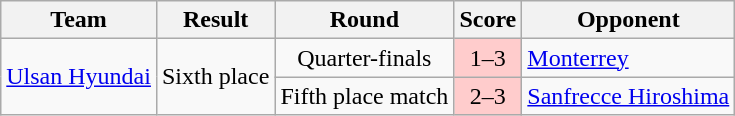<table class="wikitable" style="text-align:center">
<tr>
<th>Team</th>
<th>Result</th>
<th>Round</th>
<th>Score</th>
<th>Opponent</th>
</tr>
<tr>
<td rowspan="2"><a href='#'>Ulsan Hyundai</a></td>
<td rowspan="2">Sixth place</td>
<td>Quarter-finals</td>
<td bgcolor="#fcc">1–3</td>
<td align="left"> <a href='#'>Monterrey</a></td>
</tr>
<tr>
<td>Fifth place match</td>
<td bgcolor="#fcc">2–3</td>
<td align="left"> <a href='#'>Sanfrecce Hiroshima</a></td>
</tr>
</table>
